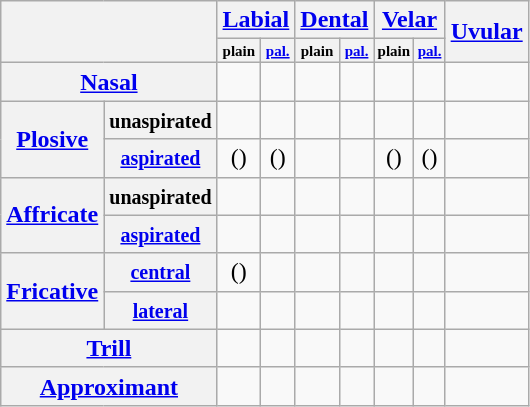<table class="wikitable" style=text-align:center>
<tr>
<th colspan=2 rowspan=2></th>
<th colspan=2><a href='#'>Labial</a></th>
<th colspan=2><a href='#'>Dental</a></th>
<th colspan=2><a href='#'>Velar</a></th>
<th rowspan=2><a href='#'>Uvular</a></th>
</tr>
<tr style="font-size: x-small;">
<th>plain</th>
<th><a href='#'>pal.</a></th>
<th>plain</th>
<th><a href='#'>pal.</a></th>
<th>plain</th>
<th><a href='#'>pal.</a></th>
</tr>
<tr>
<th colspan=2><a href='#'>Nasal</a></th>
<td></td>
<td></td>
<td></td>
<td></td>
<td></td>
<td></td>
<td></td>
</tr>
<tr>
<th rowspan="2"><a href='#'>Plosive</a></th>
<th><small>unaspirated</small></th>
<td></td>
<td></td>
<td></td>
<td></td>
<td></td>
<td></td>
<td></td>
</tr>
<tr>
<th><small><a href='#'>aspirated</a></small></th>
<td>()</td>
<td>()</td>
<td></td>
<td></td>
<td>()</td>
<td>()</td>
<td></td>
</tr>
<tr>
<th rowspan="2"><a href='#'>Affricate</a></th>
<th><small>unaspirated</small></th>
<td></td>
<td></td>
<td></td>
<td></td>
<td></td>
<td></td>
<td></td>
</tr>
<tr>
<th><small><a href='#'>aspirated</a></small></th>
<td></td>
<td></td>
<td></td>
<td></td>
<td></td>
<td></td>
<td></td>
</tr>
<tr>
<th rowspan="2"><a href='#'>Fricative</a></th>
<th><small><a href='#'>central</a></small></th>
<td>()</td>
<td></td>
<td></td>
<td></td>
<td></td>
<td></td>
<td></td>
</tr>
<tr>
<th><small><a href='#'>lateral</a></small></th>
<td></td>
<td></td>
<td></td>
<td></td>
<td></td>
<td></td>
<td></td>
</tr>
<tr>
<th colspan="2"><a href='#'>Trill</a></th>
<td></td>
<td></td>
<td></td>
<td></td>
<td></td>
<td></td>
<td></td>
</tr>
<tr>
<th colspan="2"><a href='#'>Approximant</a></th>
<td></td>
<td></td>
<td></td>
<td></td>
<td></td>
<td></td>
<td></td>
</tr>
</table>
